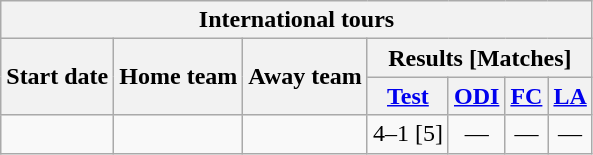<table class="wikitable">
<tr>
<th colspan="7">International tours</th>
</tr>
<tr>
<th rowspan="2">Start date</th>
<th rowspan="2">Home team</th>
<th rowspan="2">Away team</th>
<th colspan="4">Results [Matches]</th>
</tr>
<tr>
<th><a href='#'>Test</a></th>
<th><a href='#'>ODI</a></th>
<th><a href='#'>FC</a></th>
<th><a href='#'>LA</a></th>
</tr>
<tr>
<td><a href='#'></a></td>
<td></td>
<td></td>
<td>4–1 [5]</td>
<td ; style="text-align:center">—</td>
<td ; style="text-align:center">—</td>
<td ; style="text-align:center">—</td>
</tr>
</table>
